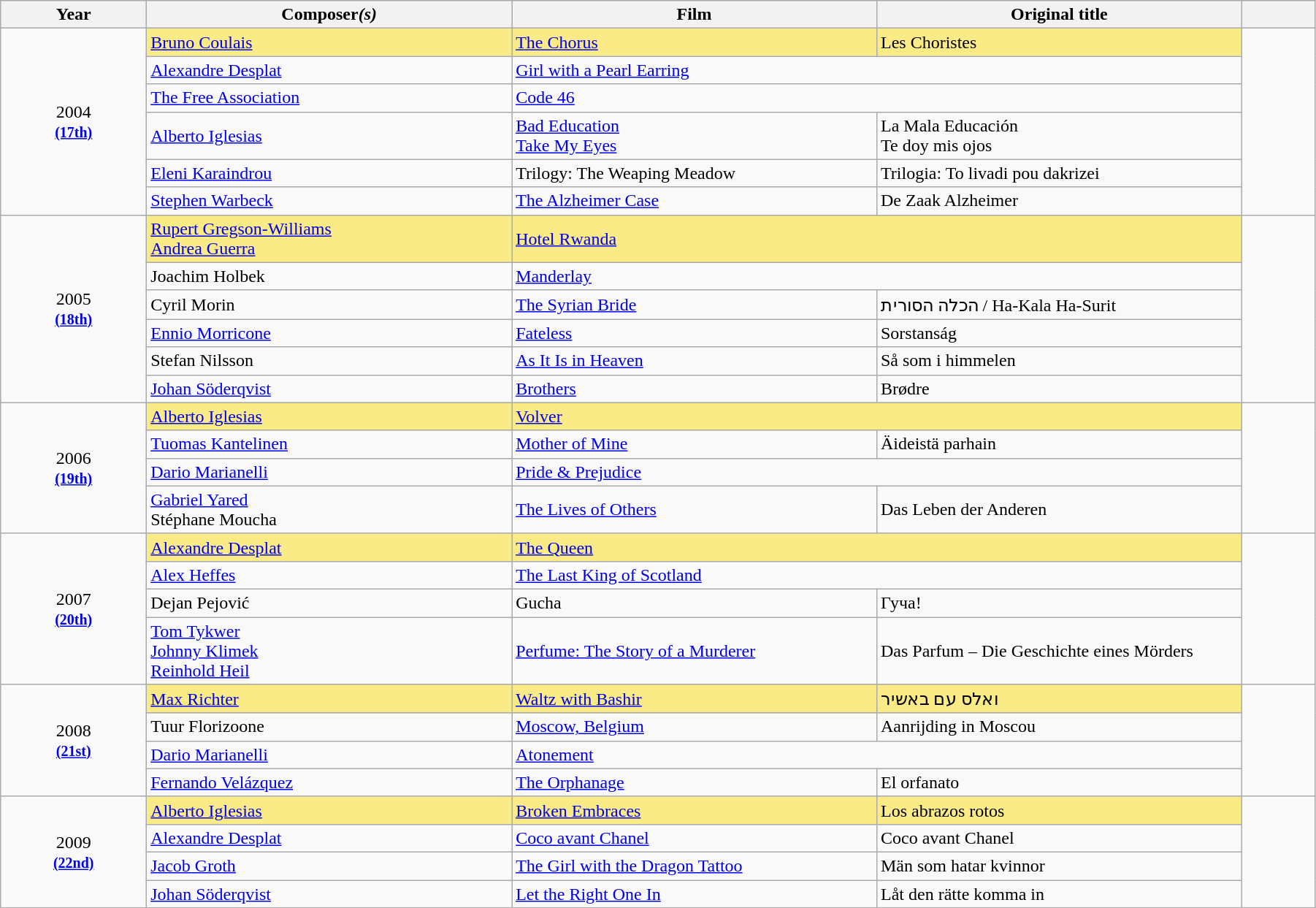<table class="wikitable" width="95%" cellpadding="5">
<tr>
<th width="10%"><strong>Year</strong></th>
<th width="25%"><strong>Composer<strong><em>(s)<em></th>
<th width="25%"></strong>Film<strong></th>
<th width="25%"></strong>Original title<strong></th>
<th width="5%"></th>
</tr>
<tr>
<td rowspan="6" style="text-align:center;"></strong>2004<strong><br><small><a href='#'>(17th)</a></small></td>
<td style="background:#FAEB86;"></strong><a href='#'>Bruno Coulais</a><strong></td>
<td style="background:#FAEB86;"></em></strong><a href='#'>The Chorus</a><strong><em></td>
<td style="background:#FAEB86;"></em></strong>Les Choristes<strong><em></td>
<td rowspan="6"></td>
</tr>
<tr>
<td><a href='#'>Alexandre Desplat</a></td>
<td colspan="2"></em><a href='#'>Girl with a Pearl Earring</a><em></td>
</tr>
<tr>
<td><a href='#'>The Free Association</a></td>
<td colspan="2"></em><a href='#'>Code 46</a><em></td>
</tr>
<tr>
<td><a href='#'>Alberto Iglesias</a></td>
<td></em><a href='#'>Bad Education</a><em><br></em><a href='#'>Take My Eyes</a><em></td>
<td></em>La Mala Educación<em><br></em>Te doy mis ojos<em></td>
</tr>
<tr>
<td><a href='#'>Eleni Karaindrou</a></td>
<td></em>Trilogy: The Weaping Meadow<em></td>
<td></em>Trilogia: To livadi pou dakrizei<em></td>
</tr>
<tr>
<td><a href='#'>Stephen Warbeck</a></td>
<td></em><a href='#'>The Alzheimer Case</a><em></td>
<td></em>De Zaak Alzheimer<em></td>
</tr>
<tr>
<td rowspan="6" style="text-align:center;"></strong>2005<strong><br><small><a href='#'>(18th)</a></small></td>
<td style="background:#FAEB86;"></strong><a href='#'>Rupert Gregson-Williams</a><strong><br> </strong><a href='#'>Andrea Guerra</a><strong></td>
<td colspan="2" style="background:#FAEB86;"></em></strong><a href='#'>Hotel Rwanda</a><strong><em></td>
<td rowspan="6"></td>
</tr>
<tr>
<td>Joachim Holbek</td>
<td colspan="2"></em><a href='#'>Manderlay</a><em></td>
</tr>
<tr>
<td>Cyril Morin</td>
<td></em><a href='#'>The Syrian Bride</a><em></td>
<td></em>הכלה הסורית / Ha-Kala Ha-Surit<em></td>
</tr>
<tr>
<td><a href='#'>Ennio Morricone</a></td>
<td></em><a href='#'>Fateless</a><em></td>
<td></em>Sorstanság<em></td>
</tr>
<tr>
<td>Stefan Nilsson</td>
<td></em><a href='#'>As It Is in Heaven</a><em></td>
<td></em>Så som i himmelen<em></td>
</tr>
<tr>
<td><a href='#'>Johan Söderqvist</a></td>
<td></em><a href='#'>Brothers</a><em></td>
<td></em>Brødre<em></td>
</tr>
<tr>
<td rowspan="4" style="text-align:center;"></strong>2006<strong><br><small><a href='#'>(19th)</a></small></td>
<td style="background:#FAEB86;"></strong><a href='#'>Alberto Iglesias</a><strong></td>
<td style="background:#FAEB86;" colspan="2"></em></strong><a href='#'>Volver</a><strong><em></td>
<td rowspan="4"></td>
</tr>
<tr>
<td><a href='#'>Tuomas Kantelinen</a></td>
<td></em><a href='#'>Mother of Mine</a><em></td>
<td></em>Äideistä parhain<em></td>
</tr>
<tr>
<td><a href='#'>Dario Marianelli</a></td>
<td colspan="2"></em><a href='#'>Pride & Prejudice</a><em></td>
</tr>
<tr>
<td><a href='#'>Gabriel Yared</a><br> Stéphane Moucha</td>
<td></em><a href='#'>The Lives of Others</a><em></td>
<td></em>Das Leben der Anderen<em></td>
</tr>
<tr>
<td rowspan="4" style="text-align:center;"></strong>2007<strong><br><small><a href='#'>(20th)</a></small></td>
<td style="background:#FAEB86;"></strong><a href='#'>Alexandre Desplat</a><strong></td>
<td colspan="2" style="background:#FAEB86;"></em></strong><a href='#'>The Queen</a><strong><em></td>
<td rowspan="4"></td>
</tr>
<tr>
<td><a href='#'>Alex Heffes</a></td>
<td colspan="2"></em><a href='#'>The Last King of Scotland</a><em></td>
</tr>
<tr>
<td>Dejan Pejović</td>
<td></em>Gucha<em></td>
<td></em>Гуча!<em></td>
</tr>
<tr>
<td><a href='#'>Tom Tykwer</a><br> <a href='#'>Johnny Klimek</a><br> <a href='#'>Reinhold Heil</a></td>
<td></em><a href='#'>Perfume: The Story of a Murderer</a><em></td>
<td></em>Das Parfum – Die Geschichte eines Mörders<em></td>
</tr>
<tr>
<td rowspan="4" style="text-align:center;"></strong>2008<strong><br><small><a href='#'>(21st)</a></small></td>
<td style="background:#FAEB86;"></strong><a href='#'>Max Richter</a><strong></td>
<td style="background:#FAEB86;"></em></strong><a href='#'>Waltz with Bashir</a><strong><em></td>
<td style="background:#FAEB86;"></em></strong>ואלס עם באשיר<strong><em></td>
<td rowspan="4"></td>
</tr>
<tr>
<td>Tuur Florizoone</td>
<td></em><a href='#'>Moscow, Belgium</a><em></td>
<td></em>Aanrijding in Moscou<em></td>
</tr>
<tr>
<td><a href='#'>Dario Marianelli</a></td>
<td colspan="2"></em><a href='#'>Atonement</a><em></td>
</tr>
<tr>
<td><a href='#'>Fernando Velázquez</a></td>
<td></em><a href='#'>The Orphanage</a><em></td>
<td></em>El orfanato<em></td>
</tr>
<tr>
<td rowspan="4" style="text-align:center;"></strong>2009<strong><br><small><a href='#'>(22nd)</a></small></td>
<td style="background:#FAEB86;"></strong><a href='#'>Alberto Iglesias</a><strong></td>
<td style="background:#FAEB86;"></em></strong><a href='#'>Broken Embraces</a><strong><em></td>
<td style="background:#FAEB86;"></em></strong>Los abrazos rotos<strong><em></td>
<td rowspan="4"></td>
</tr>
<tr>
<td><a href='#'>Alexandre Desplat</a></td>
<td></em><a href='#'>Coco avant Chanel</a><em></td>
<td></em>Coco avant Chanel<em></td>
</tr>
<tr>
<td><a href='#'>Jacob Groth</a></td>
<td></em><a href='#'>The Girl with the Dragon Tattoo</a><em></td>
<td></em>Män som hatar kvinnor<em></td>
</tr>
<tr>
<td><a href='#'>Johan Söderqvist</a></td>
<td></em><a href='#'>Let the Right One In</a><em></td>
<td></em>Låt den rätte komma in<em></td>
</tr>
</table>
